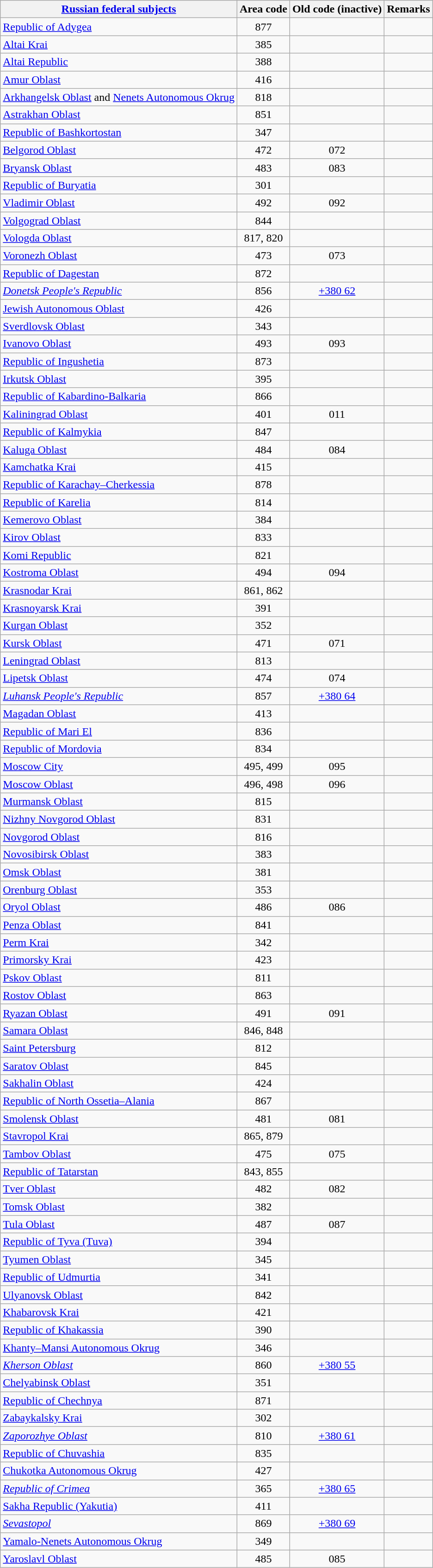<table class="sortable wikitable">
<tr>
<th><a href='#'>Russian federal subjects</a></th>
<th>Area code</th>
<th>Old code (inactive)</th>
<th>Remarks</th>
</tr>
<tr>
<td><a href='#'>Republic of Adygea</a></td>
<td align="center">877</td>
<td></td>
<td></td>
</tr>
<tr>
<td><a href='#'>Altai Krai</a></td>
<td align="center">385</td>
<td></td>
<td></td>
</tr>
<tr>
<td><a href='#'>Altai Republic</a></td>
<td align="center">388</td>
<td></td>
<td></td>
</tr>
<tr>
<td><a href='#'>Amur Oblast</a></td>
<td align="center">416</td>
<td></td>
<td></td>
</tr>
<tr>
<td><a href='#'>Arkhangelsk Oblast</a> and <a href='#'>Nenets Autonomous Okrug</a></td>
<td align="center">818</td>
<td></td>
<td></td>
</tr>
<tr>
<td><a href='#'>Astrakhan Oblast</a></td>
<td align="center">851</td>
<td></td>
<td></td>
</tr>
<tr>
<td><a href='#'>Republic of Bashkortostan</a></td>
<td align="center">347</td>
<td></td>
<td></td>
</tr>
<tr>
<td><a href='#'>Belgorod Oblast</a></td>
<td align="center">472</td>
<td align="center">072</td>
<td></td>
</tr>
<tr>
<td><a href='#'>Bryansk Oblast</a></td>
<td align="center">483</td>
<td align="center">083</td>
<td></td>
</tr>
<tr>
<td><a href='#'>Republic of Buryatia</a></td>
<td align="center">301</td>
<td></td>
<td></td>
</tr>
<tr>
<td><a href='#'>Vladimir Oblast</a></td>
<td align="center">492</td>
<td align="center">092</td>
<td></td>
</tr>
<tr>
<td><a href='#'>Volgograd Oblast</a></td>
<td align="center">844</td>
<td></td>
<td></td>
</tr>
<tr>
<td><a href='#'>Vologda Oblast</a></td>
<td align="center">817, 820</td>
<td></td>
<td></td>
</tr>
<tr>
<td><a href='#'>Voronezh Oblast</a></td>
<td align="center">473</td>
<td align="center">073</td>
<td></td>
</tr>
<tr>
<td><a href='#'>Republic of Dagestan</a></td>
<td align="center">872</td>
<td></td>
<td></td>
</tr>
<tr>
<td><em><a href='#'>Donetsk People's Republic</a></em></td>
<td align="center">856</td>
<td align="center"><a href='#'>+380 62</a><br></td>
<td></td>
</tr>
<tr>
<td><a href='#'>Jewish Autonomous Oblast</a></td>
<td align="center">426</td>
<td></td>
<td></td>
</tr>
<tr>
<td><a href='#'>Sverdlovsk Oblast</a></td>
<td align="center">343</td>
<td></td>
<td></td>
</tr>
<tr>
<td><a href='#'>Ivanovo Oblast</a></td>
<td align="center">493</td>
<td align="center">093</td>
<td></td>
</tr>
<tr>
<td><a href='#'>Republic of Ingushetia</a></td>
<td align="center">873</td>
<td></td>
<td></td>
</tr>
<tr>
<td><a href='#'>Irkutsk Oblast</a></td>
<td align="center">395</td>
<td></td>
<td></td>
</tr>
<tr>
<td><a href='#'>Republic of Kabardino-Balkaria</a></td>
<td align="center">866</td>
<td></td>
<td></td>
</tr>
<tr>
<td><a href='#'>Kaliningrad Oblast</a></td>
<td align="center">401</td>
<td align="center">011</td>
<td></td>
</tr>
<tr>
<td><a href='#'>Republic of Kalmykia</a></td>
<td align="center">847</td>
<td></td>
<td></td>
</tr>
<tr>
<td><a href='#'>Kaluga Oblast</a></td>
<td align="center">484</td>
<td align="center">084</td>
<td></td>
</tr>
<tr>
<td><a href='#'>Kamchatka Krai</a></td>
<td align="center">415</td>
<td></td>
<td></td>
</tr>
<tr>
<td><a href='#'>Republic of Karachay–Cherkessia</a></td>
<td align="center">878</td>
<td></td>
<td></td>
</tr>
<tr>
<td><a href='#'>Republic of Karelia</a></td>
<td align="center">814</td>
<td></td>
<td></td>
</tr>
<tr>
<td><a href='#'>Kemerovo Oblast</a></td>
<td align="center">384</td>
<td></td>
<td></td>
</tr>
<tr>
<td><a href='#'>Kirov Oblast</a></td>
<td align="center">833</td>
<td></td>
<td></td>
</tr>
<tr>
<td><a href='#'>Komi Republic</a></td>
<td align="center">821</td>
<td></td>
<td></td>
</tr>
<tr>
<td><a href='#'>Kostroma Oblast</a></td>
<td align="center">494</td>
<td align="center">094</td>
<td></td>
</tr>
<tr>
<td><a href='#'>Krasnodar Krai</a></td>
<td align="center">861, 862</td>
<td></td>
<td></td>
</tr>
<tr>
<td><a href='#'>Krasnoyarsk Krai</a></td>
<td align="center">391</td>
<td></td>
<td></td>
</tr>
<tr>
<td><a href='#'>Kurgan Oblast</a></td>
<td align="center">352</td>
<td></td>
<td></td>
</tr>
<tr>
<td><a href='#'>Kursk Oblast</a></td>
<td align="center">471</td>
<td align="center">071</td>
<td></td>
</tr>
<tr>
<td><a href='#'>Leningrad Oblast</a></td>
<td align="center">813</td>
<td></td>
<td></td>
</tr>
<tr>
<td><a href='#'>Lipetsk Oblast</a></td>
<td align="center">474</td>
<td align="center">074</td>
<td></td>
</tr>
<tr>
<td><em><a href='#'>Luhansk People's Republic</a></em></td>
<td align="center">857</td>
<td align="center"><a href='#'>+380 64</a><br></td>
<td></td>
</tr>
<tr>
<td><a href='#'>Magadan Oblast</a></td>
<td align="center">413</td>
<td></td>
<td></td>
</tr>
<tr>
<td><a href='#'>Republic of Mari El</a></td>
<td align="center">836</td>
<td></td>
<td></td>
</tr>
<tr>
<td><a href='#'>Republic of Mordovia</a></td>
<td align="center">834</td>
<td></td>
<td></td>
</tr>
<tr>
<td><a href='#'>Moscow City</a></td>
<td align="center">495, 499</td>
<td align="center">095</td>
<td></td>
</tr>
<tr>
<td><a href='#'>Moscow Oblast</a></td>
<td align="center">496, 498</td>
<td align="center">096</td>
<td></td>
</tr>
<tr>
<td><a href='#'>Murmansk Oblast</a></td>
<td align="center">815</td>
<td></td>
<td></td>
</tr>
<tr>
<td><a href='#'>Nizhny Novgorod Oblast</a></td>
<td align="center">831</td>
<td></td>
<td></td>
</tr>
<tr>
<td><a href='#'>Novgorod Oblast</a></td>
<td align="center">816</td>
<td></td>
<td></td>
</tr>
<tr>
<td><a href='#'>Novosibirsk Oblast</a></td>
<td align="center">383</td>
<td></td>
<td></td>
</tr>
<tr>
<td><a href='#'>Omsk Oblast</a></td>
<td align="center">381</td>
<td></td>
<td></td>
</tr>
<tr>
<td><a href='#'>Orenburg Oblast</a></td>
<td align="center">353</td>
<td></td>
<td></td>
</tr>
<tr>
<td><a href='#'>Oryol Oblast</a></td>
<td align="center">486</td>
<td align="center">086</td>
<td></td>
</tr>
<tr>
<td><a href='#'>Penza Oblast</a></td>
<td align="center">841</td>
<td></td>
<td></td>
</tr>
<tr>
<td><a href='#'>Perm Krai</a></td>
<td align="center">342</td>
<td></td>
<td></td>
</tr>
<tr>
<td><a href='#'>Primorsky Krai</a></td>
<td align="center">423</td>
<td></td>
<td></td>
</tr>
<tr>
<td><a href='#'>Pskov Oblast</a></td>
<td align="center">811</td>
<td></td>
<td></td>
</tr>
<tr>
<td><a href='#'>Rostov Oblast</a></td>
<td align="center">863</td>
<td></td>
<td></td>
</tr>
<tr>
<td><a href='#'>Ryazan Oblast</a></td>
<td align="center">491</td>
<td align="center">091</td>
<td></td>
</tr>
<tr>
<td><a href='#'>Samara Oblast</a></td>
<td align="center">846, 848</td>
<td></td>
<td></td>
</tr>
<tr>
<td><a href='#'>Saint Petersburg</a></td>
<td align="center">812</td>
<td></td>
<td></td>
</tr>
<tr>
<td><a href='#'>Saratov Oblast</a></td>
<td align="center">845</td>
<td></td>
<td></td>
</tr>
<tr>
<td><a href='#'>Sakhalin Oblast</a></td>
<td align="center">424</td>
<td></td>
<td></td>
</tr>
<tr>
<td><a href='#'>Republic of North Ossetia–Alania</a></td>
<td align="center">867</td>
<td></td>
<td></td>
</tr>
<tr>
<td><a href='#'>Smolensk Oblast</a></td>
<td align="center">481</td>
<td align="center">081</td>
<td></td>
</tr>
<tr>
<td><a href='#'>Stavropol Krai</a></td>
<td align="center">865, 879</td>
<td></td>
<td></td>
</tr>
<tr>
<td><a href='#'>Tambov Oblast</a></td>
<td align="center">475</td>
<td align="center">075</td>
<td></td>
</tr>
<tr>
<td><a href='#'>Republic of Tatarstan</a></td>
<td align="center">843, 855</td>
<td></td>
<td></td>
</tr>
<tr>
<td><a href='#'>Tver Oblast</a></td>
<td align="center">482</td>
<td align="center">082</td>
<td></td>
</tr>
<tr>
<td><a href='#'>Tomsk Oblast</a></td>
<td align="center">382</td>
<td></td>
<td></td>
</tr>
<tr>
<td><a href='#'>Tula Oblast</a></td>
<td align="center">487</td>
<td align="center">087</td>
<td></td>
</tr>
<tr>
<td><a href='#'>Republic of Tyva (Tuva)</a></td>
<td align="center">394</td>
<td></td>
<td></td>
</tr>
<tr>
<td><a href='#'>Tyumen Oblast</a></td>
<td align="center">345</td>
<td></td>
<td></td>
</tr>
<tr>
<td><a href='#'>Republic of Udmurtia</a></td>
<td align="center">341</td>
<td></td>
<td></td>
</tr>
<tr>
<td><a href='#'>Ulyanovsk Oblast</a></td>
<td align="center">842</td>
<td></td>
<td></td>
</tr>
<tr>
<td><a href='#'>Khabarovsk Krai</a></td>
<td align="center">421</td>
<td></td>
<td></td>
</tr>
<tr>
<td><a href='#'>Republic of Khakassia</a></td>
<td align="center">390</td>
<td></td>
<td></td>
</tr>
<tr>
<td><a href='#'>Khanty–Mansi Autonomous Okrug</a></td>
<td align="center">346</td>
<td></td>
<td></td>
</tr>
<tr>
<td><em><a href='#'>Kherson Oblast</a></em></td>
<td align="center">860</td>
<td align="center"><a href='#'>+380 55</a><br></td>
<td></td>
</tr>
<tr>
<td><a href='#'>Chelyabinsk Oblast</a></td>
<td align="center">351</td>
<td></td>
<td></td>
</tr>
<tr>
<td><a href='#'>Republic of Chechnya</a></td>
<td align="center">871</td>
<td></td>
<td></td>
</tr>
<tr>
<td><a href='#'>Zabaykalsky Krai</a></td>
<td align="center">302</td>
<td></td>
<td></td>
</tr>
<tr>
<td><em><a href='#'>Zaporozhye Oblast</a></em></td>
<td align="center">810</td>
<td align="center"><a href='#'>+380 61</a><br></td>
<td></td>
</tr>
<tr>
<td><a href='#'>Republic of Chuvashia</a></td>
<td align="center">835</td>
<td></td>
<td></td>
</tr>
<tr>
<td><a href='#'>Chukotka Autonomous Okrug</a></td>
<td align="center">427</td>
<td></td>
<td></td>
</tr>
<tr>
<td><em><a href='#'>Republic of Crimea</a></em></td>
<td align="center">365</td>
<td align="center"><a href='#'>+380 65</a><br></td>
<td></td>
</tr>
<tr>
<td><a href='#'>Sakha Republic (Yakutia)</a></td>
<td align="center">411</td>
<td></td>
<td></td>
</tr>
<tr>
<td><em><a href='#'>Sevastopol</a></em></td>
<td align="center">869</td>
<td align="center"><a href='#'>+380 69</a><br></td>
<td></td>
</tr>
<tr>
<td><a href='#'>Yamalo-Nenets Autonomous Okrug</a></td>
<td align="center">349</td>
<td></td>
<td></td>
</tr>
<tr>
<td><a href='#'>Yaroslavl Oblast</a></td>
<td align="center">485</td>
<td align="center">085</td>
<td></td>
</tr>
</table>
